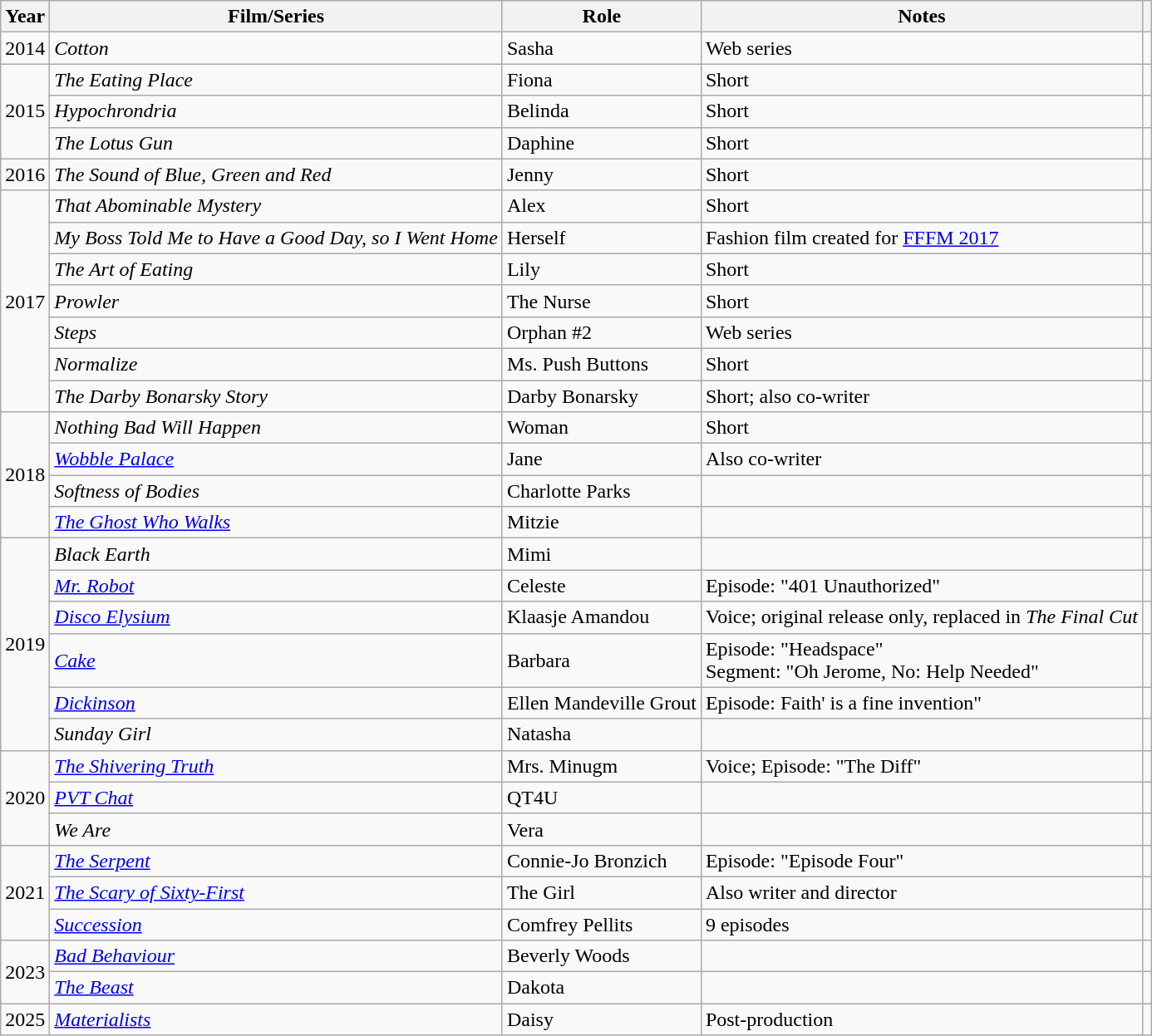<table class="wikitable" style="font-size:100%">
<tr>
<th>Year</th>
<th>Film/Series</th>
<th>Role</th>
<th class="unsortable">Notes</th>
<th class="unsortable"></th>
</tr>
<tr>
<td>2014</td>
<td><em>Cotton</em></td>
<td>Sasha</td>
<td>Web series</td>
<td></td>
</tr>
<tr>
<td rowspan="3">2015</td>
<td><em>The Eating Place</em></td>
<td>Fiona</td>
<td>Short</td>
<td></td>
</tr>
<tr>
<td><em>Hypochrondria</em></td>
<td>Belinda</td>
<td>Short</td>
<td></td>
</tr>
<tr>
<td><em>The Lotus Gun</em></td>
<td>Daphine</td>
<td>Short</td>
<td></td>
</tr>
<tr>
<td>2016</td>
<td><em>The Sound of Blue, Green and Red</em></td>
<td>Jenny</td>
<td>Short</td>
<td></td>
</tr>
<tr>
<td rowspan="7">2017</td>
<td><em>That Abominable Mystery</em></td>
<td>Alex</td>
<td>Short</td>
<td></td>
</tr>
<tr>
<td><em>My Boss Told Me to Have a Good Day, so I Went Home</em></td>
<td>Herself</td>
<td>Fashion film created for <a href='#'>FFFM 2017</a></td>
<td></td>
</tr>
<tr>
<td><em>The Art of Eating</em></td>
<td>Lily</td>
<td>Short</td>
<td></td>
</tr>
<tr>
<td><em>Prowler</em></td>
<td>The Nurse</td>
<td>Short</td>
<td></td>
</tr>
<tr>
<td><em>Steps</em></td>
<td>Orphan #2</td>
<td>Web series</td>
<td></td>
</tr>
<tr>
<td><em>Normalize</em></td>
<td>Ms. Push Buttons</td>
<td>Short</td>
<td></td>
</tr>
<tr>
<td><em>The Darby Bonarsky Story</em></td>
<td>Darby Bonarsky</td>
<td>Short; also co-writer</td>
<td></td>
</tr>
<tr>
<td rowspan="4">2018</td>
<td><em>Nothing Bad Will Happen</em></td>
<td>Woman</td>
<td>Short</td>
<td></td>
</tr>
<tr>
<td><em><a href='#'>Wobble Palace</a></em></td>
<td>Jane</td>
<td>Also co-writer</td>
<td></td>
</tr>
<tr>
<td><em>Softness of Bodies</em></td>
<td>Charlotte Parks</td>
<td></td>
<td></td>
</tr>
<tr>
<td><em><a href='#'>The Ghost Who Walks</a></em></td>
<td>Mitzie</td>
<td></td>
<td></td>
</tr>
<tr>
<td rowspan="6">2019</td>
<td><em>Black Earth</em></td>
<td>Mimi</td>
<td></td>
<td></td>
</tr>
<tr>
<td><em><a href='#'>Mr. Robot</a></em></td>
<td>Celeste</td>
<td>Episode: "401 Unauthorized"</td>
<td></td>
</tr>
<tr>
<td><em><a href='#'>Disco Elysium</a></em></td>
<td>Klaasje Amandou</td>
<td>Voice; original release only, replaced in <em>The Final Cut</em></td>
<td></td>
</tr>
<tr>
<td><em><a href='#'>Cake</a></em></td>
<td>Barbara</td>
<td>Episode: "Headspace" <br> Segment: "Oh Jerome, No: Help Needed"</td>
<td></td>
</tr>
<tr>
<td><em><a href='#'>Dickinson</a></em></td>
<td>Ellen Mandeville Grout</td>
<td>Episode: Faith' is a fine invention"</td>
<td></td>
</tr>
<tr>
<td><em>Sunday Girl</em></td>
<td>Natasha</td>
<td></td>
<td></td>
</tr>
<tr>
<td rowspan="3">2020</td>
<td><em><a href='#'>The Shivering Truth</a></em></td>
<td>Mrs. Minugm</td>
<td>Voice; Episode: "The Diff"</td>
<td></td>
</tr>
<tr>
<td><em><a href='#'>PVT Chat</a></em></td>
<td>QT4U</td>
<td></td>
<td></td>
</tr>
<tr>
<td><em>We Are</em></td>
<td>Vera</td>
<td></td>
<td></td>
</tr>
<tr>
<td rowspan="3">2021</td>
<td><em><a href='#'>The Serpent</a></em></td>
<td>Connie-Jo Bronzich</td>
<td>Episode: "Episode Four"</td>
<td></td>
</tr>
<tr>
<td><em><a href='#'>The Scary of Sixty-First</a></em></td>
<td>The Girl</td>
<td>Also writer and director</td>
<td></td>
</tr>
<tr>
<td><em><a href='#'>Succession</a></em></td>
<td>Comfrey Pellits</td>
<td>9 episodes</td>
<td></td>
</tr>
<tr>
<td rowspan="2">2023</td>
<td><em><a href='#'>Bad Behaviour</a></em></td>
<td>Beverly Woods</td>
<td></td>
<td></td>
</tr>
<tr>
<td><em><a href='#'>The Beast</a></em></td>
<td>Dakota</td>
<td></td>
<td></td>
</tr>
<tr>
<td>2025</td>
<td><em><a href='#'>Materialists</a></em></td>
<td>Daisy</td>
<td>Post-production</td>
<td></td>
</tr>
</table>
